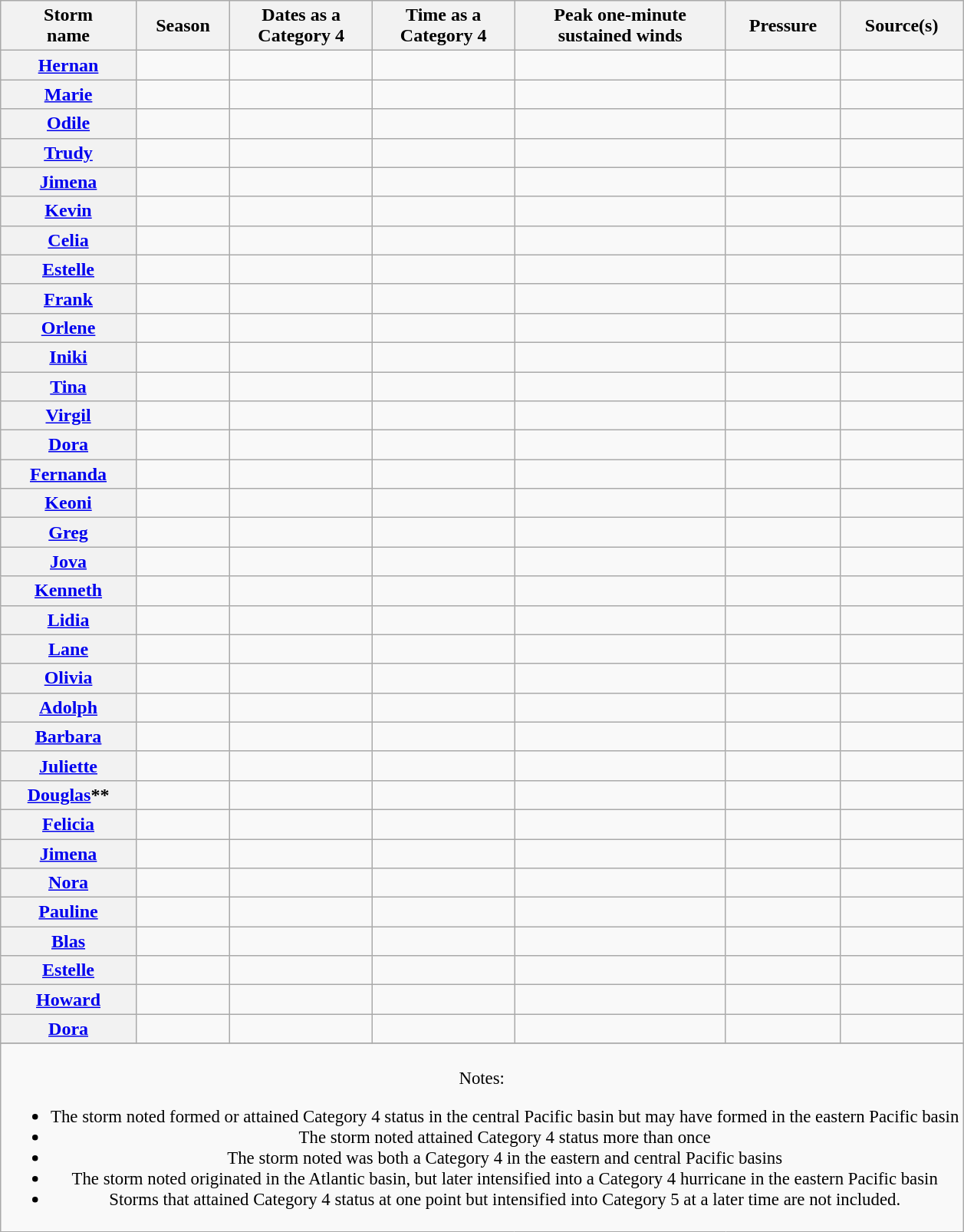<table class="wikitable plainrowheaders sortable">
<tr>
<th scope="col">Storm<br>name</th>
<th scope="col">Season</th>
<th scope="col">Dates as a<br>Category 4</th>
<th scope="col">Time as a<br>Category 4</th>
<th scope="col">Peak one-minute<br>sustained winds</th>
<th scope="col">Pressure</th>
<th scope="col" class="unsortable">Source(s)</th>
</tr>
<tr>
<th scope="row"><a href='#'>Hernan</a></th>
<td></td>
<td></td>
<td></td>
<td></td>
<td></td>
<td></td>
</tr>
<tr>
<th scope="row"><a href='#'>Marie</a></th>
<td></td>
<td></td>
<td></td>
<td></td>
<td></td>
<td></td>
</tr>
<tr>
<th scope="row"><a href='#'>Odile</a></th>
<td></td>
<td></td>
<td></td>
<td></td>
<td></td>
<td></td>
</tr>
<tr>
<th scope="row"><a href='#'>Trudy</a></th>
<td></td>
<td></td>
<td></td>
<td></td>
<td></td>
<td></td>
</tr>
<tr>
<th scope="row"><a href='#'>Jimena</a></th>
<td></td>
<td></td>
<td></td>
<td></td>
<td></td>
<td></td>
</tr>
<tr>
<th scope="row"><a href='#'>Kevin</a></th>
<td></td>
<td></td>
<td></td>
<td></td>
<td></td>
<td></td>
</tr>
<tr>
<th scope="row"><a href='#'>Celia</a></th>
<td></td>
<td></td>
<td></td>
<td></td>
<td></td>
<td></td>
</tr>
<tr>
<th scope="row"><a href='#'>Estelle</a></th>
<td></td>
<td></td>
<td></td>
<td></td>
<td></td>
<td></td>
</tr>
<tr>
<th scope="row"><a href='#'>Frank</a></th>
<td></td>
<td></td>
<td></td>
<td></td>
<td></td>
<td></td>
</tr>
<tr>
<th scope="row"><a href='#'>Orlene</a></th>
<td></td>
<td></td>
<td></td>
<td></td>
<td></td>
<td></td>
</tr>
<tr>
<th scope="row"><a href='#'>Iniki</a></th>
<td></td>
<td></td>
<td></td>
<td></td>
<td></td>
<td></td>
</tr>
<tr>
<th scope="row"><a href='#'>Tina</a></th>
<td></td>
<td></td>
<td></td>
<td></td>
<td></td>
<td></td>
</tr>
<tr>
<th scope="row"><a href='#'>Virgil</a></th>
<td></td>
<td></td>
<td></td>
<td></td>
<td></td>
<td></td>
</tr>
<tr>
<th scope="row"><a href='#'>Dora</a></th>
<td></td>
<td></td>
<td></td>
<td></td>
<td></td>
<td></td>
</tr>
<tr>
<th scope="row"><a href='#'>Fernanda</a></th>
<td></td>
<td></td>
<td></td>
<td></td>
<td></td>
<td></td>
</tr>
<tr>
<th scope="row"><a href='#'>Keoni</a></th>
<td></td>
<td></td>
<td></td>
<td></td>
<td></td>
<td></td>
</tr>
<tr>
<th scope="row"><a href='#'>Greg</a></th>
<td></td>
<td></td>
<td></td>
<td></td>
<td></td>
<td></td>
</tr>
<tr>
<th scope="row"><a href='#'>Jova</a></th>
<td></td>
<td></td>
<td></td>
<td></td>
<td></td>
<td></td>
</tr>
<tr>
<th scope="row"><a href='#'>Kenneth</a></th>
<td></td>
<td></td>
<td></td>
<td></td>
<td></td>
<td></td>
</tr>
<tr>
<th scope="row"><a href='#'>Lidia</a></th>
<td></td>
<td></td>
<td></td>
<td></td>
<td></td>
<td></td>
</tr>
<tr>
<th scope="row"><a href='#'>Lane</a></th>
<td></td>
<td></td>
<td></td>
<td></td>
<td></td>
<td></td>
</tr>
<tr>
<th scope="row"><a href='#'>Olivia</a></th>
<td></td>
<td></td>
<td></td>
<td></td>
<td></td>
<td></td>
</tr>
<tr>
<th scope="row"><a href='#'>Adolph</a></th>
<td></td>
<td></td>
<td></td>
<td></td>
<td></td>
<td></td>
</tr>
<tr>
<th scope="row"><a href='#'>Barbara</a></th>
<td></td>
<td></td>
<td></td>
<td></td>
<td></td>
<td></td>
</tr>
<tr>
<th scope="row"><a href='#'>Juliette</a></th>
<td></td>
<td></td>
<td></td>
<td></td>
<td></td>
<td></td>
</tr>
<tr>
<th scope="row"><a href='#'>Douglas</a>**</th>
<td></td>
<td></td>
<td></td>
<td></td>
<td></td>
<td></td>
</tr>
<tr>
<th scope="row"><a href='#'>Felicia</a></th>
<td></td>
<td></td>
<td></td>
<td></td>
<td></td>
<td></td>
</tr>
<tr>
<th scope="row"><a href='#'>Jimena</a></th>
<td></td>
<td></td>
<td></td>
<td></td>
<td></td>
<td></td>
</tr>
<tr>
<th scope=row><a href='#'>Nora</a></th>
<td></td>
<td></td>
<td></td>
<td></td>
<td></td>
<td></td>
</tr>
<tr>
<th scope="row"><a href='#'>Pauline</a></th>
<td></td>
<td></td>
<td></td>
<td></td>
<td></td>
<td></td>
</tr>
<tr>
<th scope="row"><a href='#'>Blas</a></th>
<td></td>
<td></td>
<td></td>
<td></td>
<td></td>
<td></td>
</tr>
<tr>
<th scope="row"><a href='#'>Estelle</a></th>
<td></td>
<td></td>
<td></td>
<td></td>
<td></td>
<td></td>
</tr>
<tr>
<th scope="row"><a href='#'>Howard</a></th>
<td></td>
<td></td>
<td></td>
<td></td>
<td></td>
<td></td>
</tr>
<tr>
<th scope="row"><a href='#'>Dora</a></th>
<td></td>
<td></td>
<td></td>
<td></td>
<td></td>
<td></td>
</tr>
<tr>
</tr>
<tr class="sortbottom">
<td colspan="7" style="text-align:center; font-size:95%;"><br>Notes:<ul><li> The storm noted formed or attained Category 4 status in the central Pacific basin but may have formed in the eastern Pacific basin</li><li> The storm noted attained Category 4 status more than once</li><li> The storm noted was both a Category 4 in the eastern and central Pacific basins</li><li> The storm noted originated in the Atlantic basin, but later intensified into a Category 4 hurricane in the eastern Pacific basin</li><li> Storms that attained Category 4 status at one point but intensified into Category 5 at a later time are not included.</li></ul></td>
</tr>
</table>
